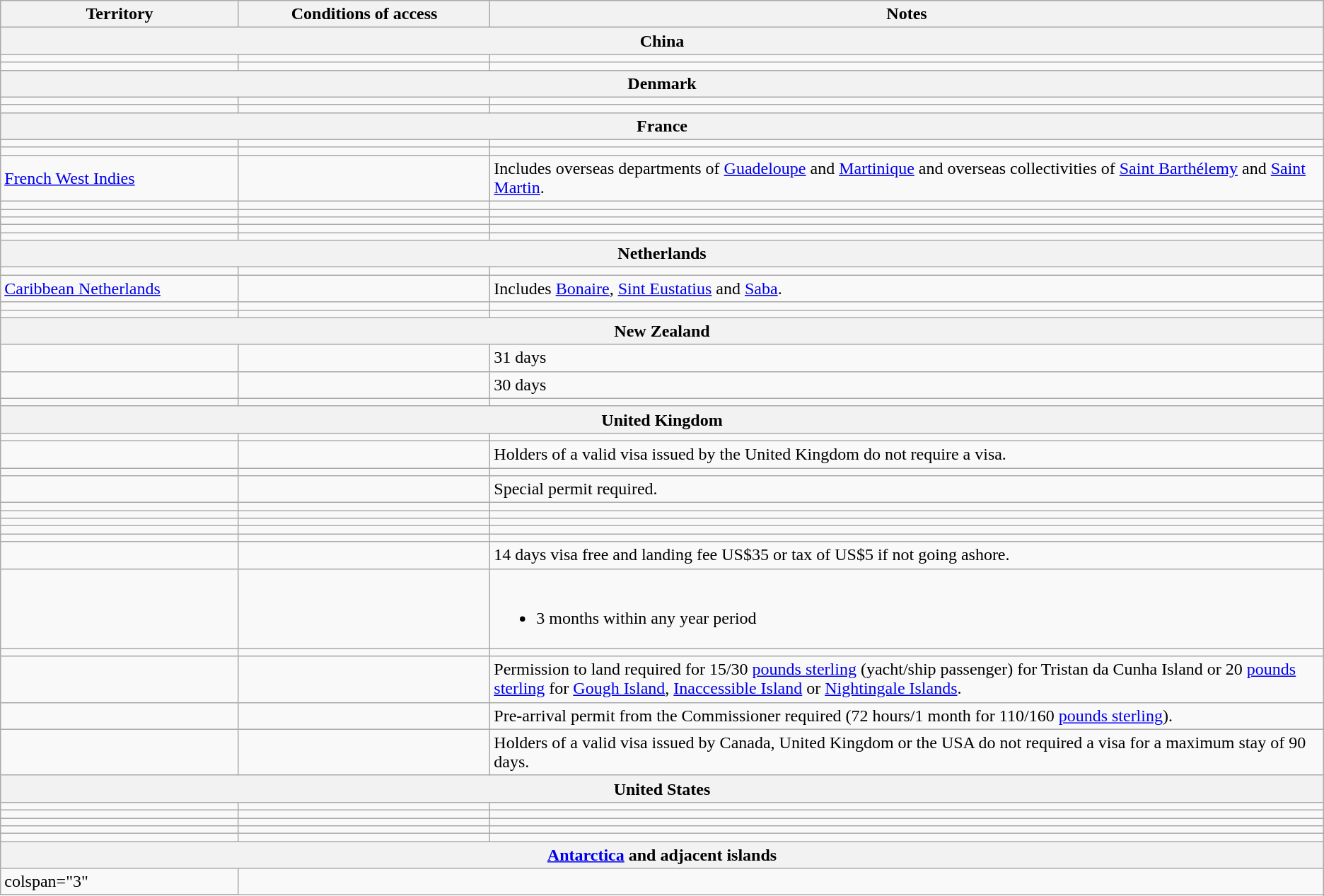<table class="wikitable" style="text-align: left; table-layout: fixed;">
<tr>
<th width="18%">Territory</th>
<th width="19%">Conditions of access</th>
<th>Notes</th>
</tr>
<tr>
<th colspan="3">China</th>
</tr>
<tr>
<td></td>
<td></td>
<td></td>
</tr>
<tr>
<td></td>
<td></td>
<td></td>
</tr>
<tr>
<th colspan="3">Denmark</th>
</tr>
<tr>
<td></td>
<td></td>
<td></td>
</tr>
<tr>
<td></td>
<td></td>
<td></td>
</tr>
<tr>
<th colspan="3">France</th>
</tr>
<tr>
<td></td>
<td></td>
<td></td>
</tr>
<tr>
<td></td>
<td></td>
<td></td>
</tr>
<tr>
<td> <a href='#'>French West Indies</a></td>
<td></td>
<td>Includes overseas departments of <a href='#'>Guadeloupe</a> and <a href='#'>Martinique</a> and overseas collectivities of <a href='#'>Saint Barthélemy</a> and <a href='#'>Saint Martin</a>.</td>
</tr>
<tr>
<td></td>
<td></td>
<td></td>
</tr>
<tr>
<td></td>
<td></td>
<td></td>
</tr>
<tr>
<td></td>
<td></td>
<td></td>
</tr>
<tr>
<td></td>
<td></td>
<td></td>
</tr>
<tr>
<td></td>
<td></td>
<td></td>
</tr>
<tr>
<th colspan="3">Netherlands</th>
</tr>
<tr>
<td></td>
<td></td>
<td></td>
</tr>
<tr>
<td> <a href='#'>Caribbean Netherlands</a></td>
<td></td>
<td>Includes <a href='#'>Bonaire</a>, <a href='#'>Sint Eustatius</a> and <a href='#'>Saba</a>.</td>
</tr>
<tr>
<td></td>
<td></td>
<td></td>
</tr>
<tr>
<td></td>
<td></td>
<td></td>
</tr>
<tr>
<th colspan="3">New Zealand</th>
</tr>
<tr>
<td></td>
<td></td>
<td>31 days</td>
</tr>
<tr>
<td></td>
<td></td>
<td>30 days</td>
</tr>
<tr>
<td></td>
<td></td>
<td></td>
</tr>
<tr>
<th colspan="3">United Kingdom</th>
</tr>
<tr>
<td></td>
<td></td>
<td></td>
</tr>
<tr>
<td></td>
<td></td>
<td>Holders of a valid visa issued by the United Kingdom do not require a visa.</td>
</tr>
<tr>
<td></td>
<td></td>
<td></td>
</tr>
<tr>
<td></td>
<td></td>
<td>Special permit required.</td>
</tr>
<tr>
<td></td>
<td></td>
<td></td>
</tr>
<tr>
<td></td>
<td></td>
<td></td>
</tr>
<tr>
<td></td>
<td></td>
<td></td>
</tr>
<tr>
<td></td>
<td></td>
<td></td>
</tr>
<tr>
<td></td>
<td></td>
<td></td>
</tr>
<tr>
<td></td>
<td></td>
<td>14 days visa free and landing fee US$35 or tax of US$5 if not going ashore.</td>
</tr>
<tr>
<td></td>
<td></td>
<td><br><ul><li>3 months within any year period</li></ul></td>
</tr>
<tr>
<td></td>
<td></td>
<td></td>
</tr>
<tr>
<td></td>
<td></td>
<td>Permission to land required for 15/30 <a href='#'>pounds sterling</a> (yacht/ship passenger) for Tristan da Cunha Island or 20 <a href='#'>pounds sterling</a> for <a href='#'>Gough Island</a>, <a href='#'>Inaccessible Island</a> or <a href='#'>Nightingale Islands</a>.</td>
</tr>
<tr>
<td></td>
<td></td>
<td>Pre-arrival permit from the Commissioner required (72 hours/1 month for 110/160 <a href='#'>pounds sterling</a>).</td>
</tr>
<tr>
<td></td>
<td></td>
<td>Holders of a valid visa issued by Canada, United Kingdom or the USA do not required a visa for a maximum stay of 90 days.</td>
</tr>
<tr>
<th colspan="3">United States</th>
</tr>
<tr>
<td></td>
<td></td>
<td></td>
</tr>
<tr>
<td></td>
<td></td>
<td></td>
</tr>
<tr>
<td></td>
<td></td>
<td></td>
</tr>
<tr>
<td></td>
<td></td>
<td></td>
</tr>
<tr>
<td></td>
<td></td>
<td></td>
</tr>
<tr>
<th colspan="3"><a href='#'>Antarctica</a> and adjacent islands</th>
</tr>
<tr>
<td>colspan="3" </td>
</tr>
<tr>
</tr>
</table>
